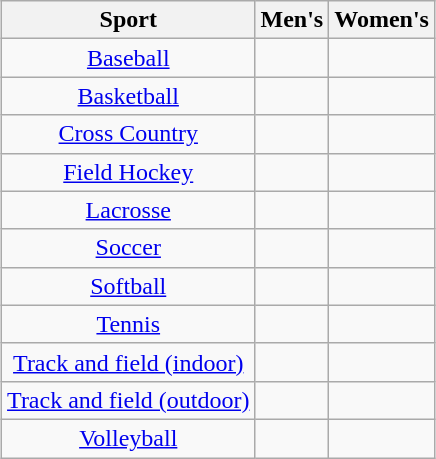<table class="wikitable" style="margin:auto; text-align:center">
<tr>
<th>Sport</th>
<th>Men's</th>
<th>Women's</th>
</tr>
<tr>
<td><a href='#'>Baseball</a></td>
<td></td>
<td></td>
</tr>
<tr>
<td><a href='#'>Basketball</a></td>
<td></td>
<td></td>
</tr>
<tr>
<td><a href='#'>Cross Country</a></td>
<td></td>
<td></td>
</tr>
<tr>
<td><a href='#'>Field Hockey</a></td>
<td></td>
<td></td>
</tr>
<tr>
<td><a href='#'>Lacrosse</a></td>
<td></td>
<td></td>
</tr>
<tr>
<td><a href='#'>Soccer</a></td>
<td></td>
<td></td>
</tr>
<tr>
<td><a href='#'>Softball</a></td>
<td></td>
<td></td>
</tr>
<tr>
<td><a href='#'>Tennis</a></td>
<td></td>
<td></td>
</tr>
<tr>
<td><a href='#'>Track and field (indoor)</a></td>
<td></td>
<td></td>
</tr>
<tr>
<td><a href='#'>Track and field (outdoor)</a></td>
<td></td>
<td></td>
</tr>
<tr>
<td><a href='#'>Volleyball</a></td>
<td></td>
<td></td>
</tr>
</table>
